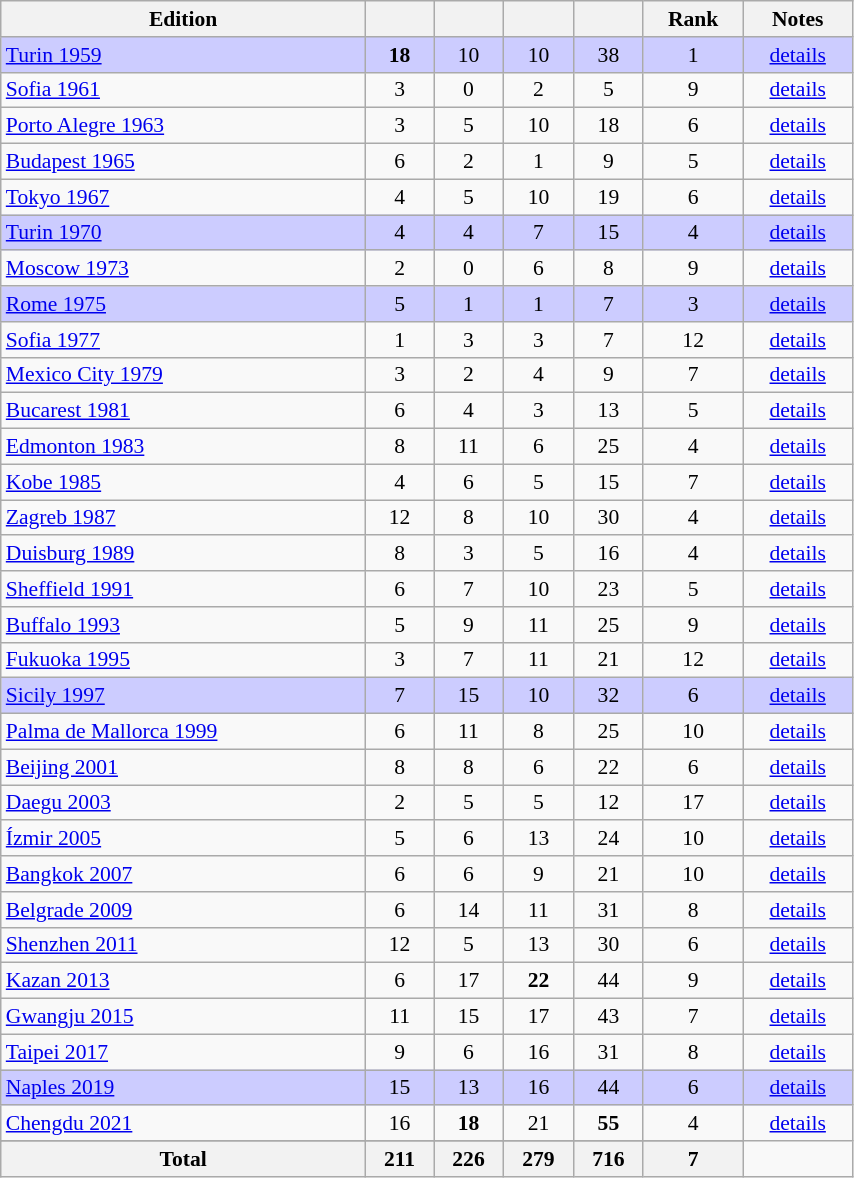<table class="wikitable sortable" width=45% style="font-size:90%; text-align:center;">
<tr>
<th>Edition</th>
<th></th>
<th></th>
<th></th>
<th></th>
<th>Rank</th>
<th>Notes</th>
</tr>
<tr bgcolor=ccccff>
<td align=left> <a href='#'>Turin 1959</a></td>
<td><strong>18</strong></td>
<td>10</td>
<td>10</td>
<td>38</td>
<td>1</td>
<td><a href='#'>details</a></td>
</tr>
<tr>
<td align=left> <a href='#'>Sofia 1961</a></td>
<td>3</td>
<td>0</td>
<td>2</td>
<td>5</td>
<td>9</td>
<td><a href='#'>details</a></td>
</tr>
<tr>
<td align=left> <a href='#'>Porto Alegre 1963</a></td>
<td>3</td>
<td>5</td>
<td>10</td>
<td>18</td>
<td>6</td>
<td><a href='#'>details</a></td>
</tr>
<tr>
<td align=left> <a href='#'>Budapest 1965</a></td>
<td>6</td>
<td>2</td>
<td>1</td>
<td>9</td>
<td>5</td>
<td><a href='#'>details</a></td>
</tr>
<tr>
<td align=left> <a href='#'>Tokyo 1967</a></td>
<td>4</td>
<td>5</td>
<td>10</td>
<td>19</td>
<td>6</td>
<td><a href='#'>details</a></td>
</tr>
<tr bgcolor=ccccff>
<td align=left> <a href='#'>Turin 1970</a></td>
<td>4</td>
<td>4</td>
<td>7</td>
<td>15</td>
<td>4</td>
<td><a href='#'>details</a></td>
</tr>
<tr>
<td align=left> <a href='#'>Moscow 1973</a></td>
<td>2</td>
<td>0</td>
<td>6</td>
<td>8</td>
<td>9</td>
<td><a href='#'>details</a></td>
</tr>
<tr bgcolor=ccccff>
<td align=left> <a href='#'>Rome 1975</a></td>
<td>5</td>
<td>1</td>
<td>1</td>
<td>7</td>
<td>3</td>
<td><a href='#'>details</a></td>
</tr>
<tr>
<td align=left> <a href='#'>Sofia 1977</a></td>
<td>1</td>
<td>3</td>
<td>3</td>
<td>7</td>
<td>12</td>
<td><a href='#'>details</a></td>
</tr>
<tr>
<td align=left> <a href='#'>Mexico City 1979</a></td>
<td>3</td>
<td>2</td>
<td>4</td>
<td>9</td>
<td>7</td>
<td><a href='#'>details</a></td>
</tr>
<tr>
<td align=left> <a href='#'>Bucarest 1981</a></td>
<td>6</td>
<td>4</td>
<td>3</td>
<td>13</td>
<td>5</td>
<td><a href='#'>details</a></td>
</tr>
<tr>
<td align=left> <a href='#'>Edmonton 1983</a></td>
<td>8</td>
<td>11</td>
<td>6</td>
<td>25</td>
<td>4</td>
<td><a href='#'>details</a></td>
</tr>
<tr>
<td align=left> <a href='#'>Kobe 1985</a></td>
<td>4</td>
<td>6</td>
<td>5</td>
<td>15</td>
<td>7</td>
<td><a href='#'>details</a></td>
</tr>
<tr>
<td align=left> <a href='#'>Zagreb 1987</a></td>
<td>12</td>
<td>8</td>
<td>10</td>
<td>30</td>
<td>4</td>
<td><a href='#'>details</a></td>
</tr>
<tr>
<td align=left> <a href='#'>Duisburg 1989</a></td>
<td>8</td>
<td>3</td>
<td>5</td>
<td>16</td>
<td>4</td>
<td><a href='#'>details</a></td>
</tr>
<tr>
<td align=left> <a href='#'>Sheffield 1991</a></td>
<td>6</td>
<td>7</td>
<td>10</td>
<td>23</td>
<td>5</td>
<td><a href='#'>details</a></td>
</tr>
<tr>
<td align=left> <a href='#'>Buffalo 1993</a></td>
<td>5</td>
<td>9</td>
<td>11</td>
<td>25</td>
<td>9</td>
<td><a href='#'>details</a></td>
</tr>
<tr>
<td align=left> <a href='#'>Fukuoka 1995</a></td>
<td>3</td>
<td>7</td>
<td>11</td>
<td>21</td>
<td>12</td>
<td><a href='#'>details</a></td>
</tr>
<tr bgcolor=ccccff>
<td align=left> <a href='#'>Sicily 1997</a></td>
<td>7</td>
<td>15</td>
<td>10</td>
<td>32</td>
<td>6</td>
<td><a href='#'>details</a></td>
</tr>
<tr>
<td align=left> <a href='#'>Palma de Mallorca 1999</a></td>
<td>6</td>
<td>11</td>
<td>8</td>
<td>25</td>
<td>10</td>
<td><a href='#'>details</a></td>
</tr>
<tr>
<td align=left> <a href='#'>Beijing 2001</a></td>
<td>8</td>
<td>8</td>
<td>6</td>
<td>22</td>
<td>6</td>
<td><a href='#'>details</a></td>
</tr>
<tr>
<td align=left> <a href='#'>Daegu 2003</a></td>
<td>2</td>
<td>5</td>
<td>5</td>
<td>12</td>
<td>17</td>
<td><a href='#'>details</a></td>
</tr>
<tr>
<td align=left> <a href='#'>Ízmir 2005</a></td>
<td>5</td>
<td>6</td>
<td>13</td>
<td>24</td>
<td>10</td>
<td><a href='#'>details</a></td>
</tr>
<tr>
<td align=left> <a href='#'>Bangkok 2007</a></td>
<td>6</td>
<td>6</td>
<td>9</td>
<td>21</td>
<td>10</td>
<td><a href='#'>details</a></td>
</tr>
<tr>
<td align=left> <a href='#'>Belgrade 2009</a></td>
<td>6</td>
<td>14</td>
<td>11</td>
<td>31</td>
<td>8</td>
<td><a href='#'>details</a></td>
</tr>
<tr>
<td align=left> <a href='#'>Shenzhen 2011</a></td>
<td>12</td>
<td>5</td>
<td>13</td>
<td>30</td>
<td>6</td>
<td><a href='#'>details</a></td>
</tr>
<tr>
<td align=left> <a href='#'>Kazan 2013</a></td>
<td>6</td>
<td>17</td>
<td><strong>22</strong></td>
<td>44</td>
<td>9</td>
<td><a href='#'>details</a></td>
</tr>
<tr>
<td align=left> <a href='#'>Gwangju 2015</a></td>
<td>11</td>
<td>15</td>
<td>17</td>
<td>43</td>
<td>7</td>
<td><a href='#'>details</a></td>
</tr>
<tr>
<td align=left> <a href='#'>Taipei 2017</a></td>
<td>9</td>
<td>6</td>
<td>16</td>
<td>31</td>
<td>8</td>
<td><a href='#'>details</a></td>
</tr>
<tr bgcolor=ccccff>
<td align=left> <a href='#'>Naples 2019</a></td>
<td>15</td>
<td>13</td>
<td>16</td>
<td>44</td>
<td>6</td>
<td><a href='#'>details</a></td>
</tr>
<tr>
<td align=left> <a href='#'>Chengdu 2021</a></td>
<td>16</td>
<td><strong>18</strong></td>
<td>21</td>
<td><strong>55</strong></td>
<td>4</td>
<td><a href='#'>details</a></td>
</tr>
<tr>
</tr>
<tr>
<th align-right>Total</th>
<th>211</th>
<th>226</th>
<th>279</th>
<th>716</th>
<th>7</th>
</tr>
</table>
